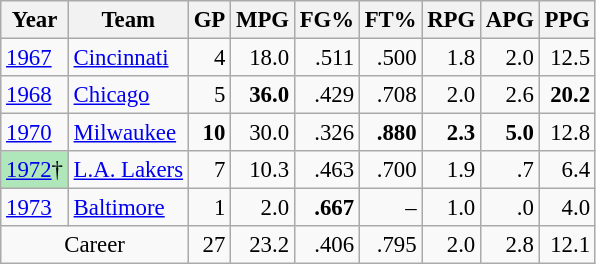<table class="wikitable sortable" style="font-size:95%; text-align:right;">
<tr>
<th>Year</th>
<th>Team</th>
<th>GP</th>
<th>MPG</th>
<th>FG%</th>
<th>FT%</th>
<th>RPG</th>
<th>APG</th>
<th>PPG</th>
</tr>
<tr>
<td style="text-align:left;"><a href='#'>1967</a></td>
<td style="text-align:left;"><a href='#'>Cincinnati</a></td>
<td>4</td>
<td>18.0</td>
<td>.511</td>
<td>.500</td>
<td>1.8</td>
<td>2.0</td>
<td>12.5</td>
</tr>
<tr>
<td style="text-align:left;"><a href='#'>1968</a></td>
<td style="text-align:left;"><a href='#'>Chicago</a></td>
<td>5</td>
<td><strong>36.0</strong></td>
<td>.429</td>
<td>.708</td>
<td>2.0</td>
<td>2.6</td>
<td><strong>20.2</strong></td>
</tr>
<tr>
<td style="text-align:left;"><a href='#'>1970</a></td>
<td style="text-align:left;"><a href='#'>Milwaukee</a></td>
<td><strong>10</strong></td>
<td>30.0</td>
<td>.326</td>
<td><strong>.880</strong></td>
<td><strong>2.3</strong></td>
<td><strong>5.0</strong></td>
<td>12.8</td>
</tr>
<tr>
<td style="text-align:left;background:#afe6ba;"><a href='#'>1972</a>†</td>
<td style="text-align:left;"><a href='#'>L.A. Lakers</a></td>
<td>7</td>
<td>10.3</td>
<td>.463</td>
<td>.700</td>
<td>1.9</td>
<td>.7</td>
<td>6.4</td>
</tr>
<tr>
<td style="text-align:left;"><a href='#'>1973</a></td>
<td style="text-align:left;"><a href='#'>Baltimore</a></td>
<td>1</td>
<td>2.0</td>
<td><strong>.667</strong></td>
<td>–</td>
<td>1.0</td>
<td>.0</td>
<td>4.0</td>
</tr>
<tr class="sortbottom">
<td colspan="2" style="text-align:center;">Career</td>
<td>27</td>
<td>23.2</td>
<td>.406</td>
<td>.795</td>
<td>2.0</td>
<td>2.8</td>
<td>12.1</td>
</tr>
</table>
